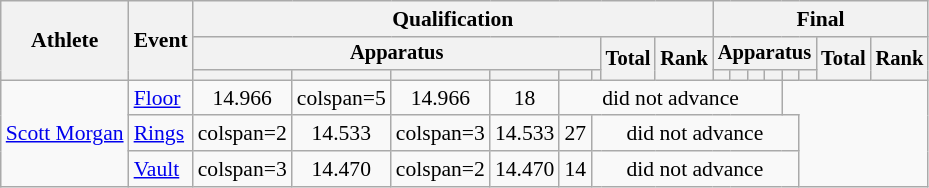<table class="wikitable" style="font-size:90%">
<tr>
<th rowspan=3>Athlete</th>
<th rowspan=3>Event</th>
<th colspan =8>Qualification</th>
<th colspan =8>Final</th>
</tr>
<tr style="font-size:95%">
<th colspan=6>Apparatus</th>
<th rowspan=2>Total</th>
<th rowspan=2>Rank</th>
<th colspan=6>Apparatus</th>
<th rowspan=2>Total</th>
<th rowspan=2>Rank</th>
</tr>
<tr style="font-size:95%">
<th></th>
<th></th>
<th></th>
<th></th>
<th></th>
<th></th>
<th></th>
<th></th>
<th></th>
<th></th>
<th></th>
<th></th>
</tr>
<tr align=center>
<td align=left rowspan=3><a href='#'>Scott Morgan</a></td>
<td align=left><a href='#'>Floor</a></td>
<td>14.966</td>
<td>colspan=5 </td>
<td>14.966</td>
<td>18</td>
<td colspan=8>did not advance</td>
</tr>
<tr align=center>
<td align=left><a href='#'>Rings</a></td>
<td>colspan=2 </td>
<td>14.533</td>
<td>colspan=3 </td>
<td>14.533</td>
<td>27</td>
<td colspan=8>did not advance</td>
</tr>
<tr align=center>
<td align=left><a href='#'>Vault</a></td>
<td>colspan=3 </td>
<td>14.470</td>
<td>colspan=2 </td>
<td>14.470</td>
<td>14</td>
<td colspan=8>did not advance</td>
</tr>
</table>
